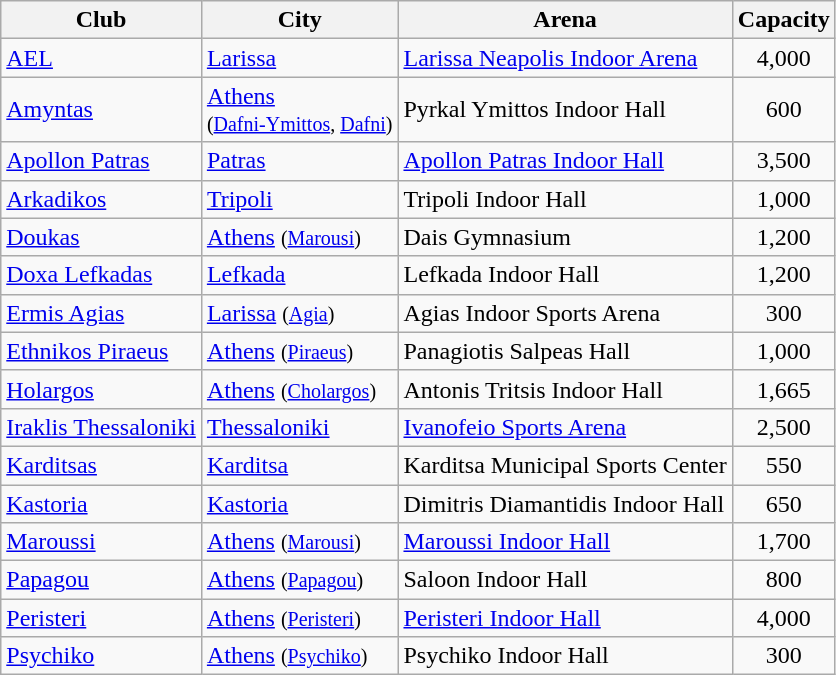<table class="wikitable sortable">
<tr>
<th>Club</th>
<th>City</th>
<th>Arena</th>
<th>Capacity</th>
</tr>
<tr>
<td><a href='#'>AEL</a></td>
<td><a href='#'>Larissa</a></td>
<td><a href='#'>Larissa Neapolis Indoor Arena</a></td>
<td style="text-align:center;">4,000</td>
</tr>
<tr>
<td><a href='#'>Amyntas</a></td>
<td><a href='#'>Athens</a> <br><small>(<a href='#'>Dafni-Ymittos</a>, <a href='#'>Dafni</a>)</small></td>
<td>Pyrkal Ymittos Indoor Hall</td>
<td style="text-align:center;">600</td>
</tr>
<tr>
<td><a href='#'>Apollon Patras</a></td>
<td><a href='#'>Patras</a></td>
<td><a href='#'>Apollon Patras Indoor Hall</a></td>
<td style="text-align:center;">3,500</td>
</tr>
<tr>
<td><a href='#'>Arkadikos</a></td>
<td><a href='#'>Tripoli</a></td>
<td>Tripoli Indoor Hall</td>
<td style="text-align:center;">1,000</td>
</tr>
<tr>
<td><a href='#'>Doukas</a></td>
<td><a href='#'>Athens</a> <small>(<a href='#'>Marousi</a>)</small></td>
<td>Dais Gymnasium</td>
<td style="text-align:center;">1,200</td>
</tr>
<tr>
<td><a href='#'>Doxa Lefkadas</a></td>
<td><a href='#'>Lefkada</a></td>
<td>Lefkada Indoor Hall</td>
<td style="text-align:center;">1,200</td>
</tr>
<tr>
<td><a href='#'>Ermis Agias</a></td>
<td><a href='#'>Larissa</a> <small>(<a href='#'>Agia</a>)</small></td>
<td>Agias Indoor Sports Arena</td>
<td style="text-align:center;">300</td>
</tr>
<tr>
<td><a href='#'>Ethnikos Piraeus</a></td>
<td><a href='#'>Athens</a> <small>(<a href='#'>Piraeus</a>)</small></td>
<td>Panagiotis Salpeas Hall</td>
<td style="text-align:center;">1,000</td>
</tr>
<tr>
<td><a href='#'>Holargos</a></td>
<td><a href='#'>Athens</a> <small>(<a href='#'>Cholargos</a>)</small></td>
<td>Antonis Tritsis Indoor Hall</td>
<td style="text-align:center;">1,665</td>
</tr>
<tr>
<td><a href='#'>Iraklis Thessaloniki</a></td>
<td><a href='#'>Thessaloniki</a></td>
<td><a href='#'>Ivanofeio Sports Arena</a></td>
<td style="text-align:center;">2,500</td>
</tr>
<tr>
<td><a href='#'>Karditsas</a></td>
<td><a href='#'>Karditsa</a></td>
<td>Karditsa Municipal Sports Center</td>
<td style="text-align:center;">550</td>
</tr>
<tr>
<td><a href='#'>Kastoria</a></td>
<td><a href='#'>Kastoria</a></td>
<td>Dimitris Diamantidis Indoor Hall</td>
<td style="text-align:center;">650</td>
</tr>
<tr>
<td><a href='#'>Maroussi</a></td>
<td><a href='#'>Athens</a> <small>(<a href='#'>Marousi</a>)</small></td>
<td><a href='#'>Maroussi Indoor Hall</a></td>
<td style="text-align:center;">1,700</td>
</tr>
<tr>
<td><a href='#'>Papagou</a></td>
<td><a href='#'>Athens</a> <small>(<a href='#'>Papagou</a>)</small></td>
<td>Saloon Indoor Hall</td>
<td style="text-align:center;">800</td>
</tr>
<tr>
<td><a href='#'>Peristeri</a></td>
<td><a href='#'>Athens</a> <small>(<a href='#'>Peristeri</a>)</small></td>
<td><a href='#'>Peristeri Indoor Hall</a></td>
<td style="text-align:center;">4,000</td>
</tr>
<tr>
<td><a href='#'>Psychiko</a></td>
<td><a href='#'>Athens</a> <small>(<a href='#'>Psychiko</a>)</small></td>
<td>Psychiko Indoor Hall</td>
<td style="text-align:center;">300</td>
</tr>
</table>
